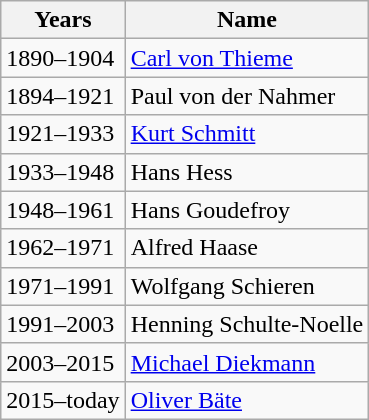<table class="wikitable">
<tr>
<th>Years</th>
<th>Name</th>
</tr>
<tr>
<td>1890–1904</td>
<td><a href='#'>Carl von Thieme</a></td>
</tr>
<tr>
<td>1894–1921</td>
<td>Paul von der Nahmer</td>
</tr>
<tr>
<td>1921–1933</td>
<td><a href='#'>Kurt Schmitt</a></td>
</tr>
<tr>
<td>1933–1948</td>
<td>Hans Hess</td>
</tr>
<tr>
<td>1948–1961</td>
<td>Hans Goudefroy</td>
</tr>
<tr>
<td>1962–1971</td>
<td>Alfred Haase</td>
</tr>
<tr>
<td>1971–1991</td>
<td>Wolfgang Schieren</td>
</tr>
<tr>
<td>1991–2003</td>
<td>Henning Schulte-Noelle</td>
</tr>
<tr>
<td>2003–2015</td>
<td><a href='#'>Michael Diekmann</a></td>
</tr>
<tr>
<td>2015–today</td>
<td><a href='#'>Oliver Bäte</a></td>
</tr>
</table>
